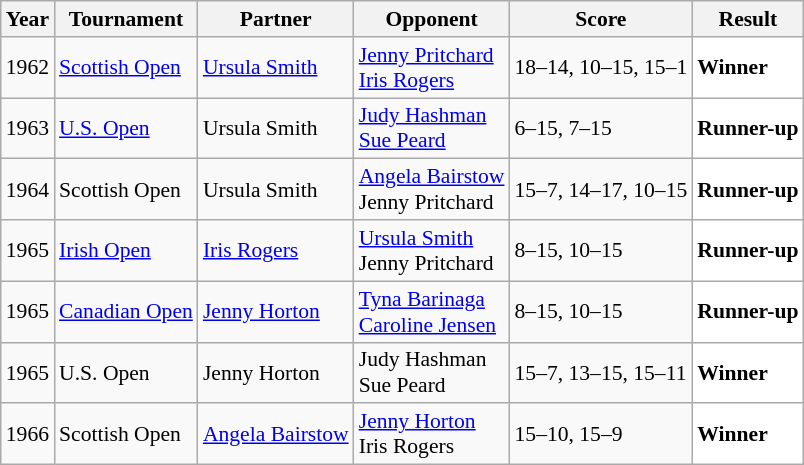<table class="sortable wikitable" style="font-size: 90%;">
<tr>
<th>Year</th>
<th>Tournament</th>
<th>Partner</th>
<th>Opponent</th>
<th>Score</th>
<th>Result</th>
</tr>
<tr>
<td align="center">1962</td>
<td><a href='#'>Scottish Open</a></td>
<td> <a href='#'>Ursula Smith</a></td>
<td> <a href='#'>Jenny Pritchard</a><br>  <a href='#'>Iris Rogers</a></td>
<td>18–14, 10–15, 15–1</td>
<td style="text-align:left; background:white"> <strong>Winner</strong></td>
</tr>
<tr>
<td align="center">1963</td>
<td><a href='#'>U.S. Open</a></td>
<td> Ursula Smith</td>
<td> <a href='#'>Judy Hashman</a><br>  <a href='#'>Sue Peard</a></td>
<td>6–15, 7–15</td>
<td style="text-align:left; background:white"> <strong>Runner-up</strong></td>
</tr>
<tr>
<td align="center">1964</td>
<td>Scottish Open</td>
<td> Ursula Smith</td>
<td> <a href='#'>Angela Bairstow</a><br>  Jenny Pritchard</td>
<td>15–7, 14–17, 10–15</td>
<td style="text-align:left; background: white"> <strong>Runner-up</strong></td>
</tr>
<tr>
<td align="center">1965</td>
<td><a href='#'>Irish Open</a></td>
<td> <a href='#'>Iris Rogers</a></td>
<td> <a href='#'>Ursula Smith</a><br>  Jenny Pritchard</td>
<td>8–15, 10–15</td>
<td style="text-align:left; background:white"> <strong>Runner-up</strong></td>
</tr>
<tr>
<td align="center">1965</td>
<td><a href='#'>Canadian Open</a></td>
<td> <a href='#'>Jenny Horton</a></td>
<td> <a href='#'>Tyna Barinaga</a><br>  <a href='#'>Caroline Jensen</a></td>
<td>8–15, 10–15</td>
<td style="text-align:left; background: white"> <strong>Runner-up</strong></td>
</tr>
<tr>
<td align="center">1965</td>
<td>U.S. Open</td>
<td> Jenny Horton</td>
<td> Judy Hashman<br>  Sue Peard</td>
<td>15–7, 13–15, 15–11</td>
<td style="text-align:left; background: white"> <strong>Winner</strong></td>
</tr>
<tr>
<td align="center">1966</td>
<td>Scottish Open</td>
<td> <a href='#'>Angela Bairstow</a></td>
<td> <a href='#'>Jenny Horton</a><br>  Iris Rogers</td>
<td>15–10, 15–9</td>
<td style="text-align:left; background: white"> <strong>Winner</strong></td>
</tr>
</table>
